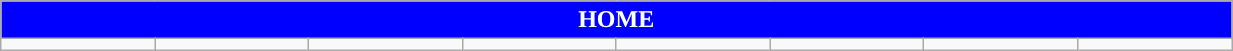<table class="wikitable collapsible collapsed" style="width:65%">
<tr>
<th colspan=10 ! style="color:white; background:blue">HOME</th>
</tr>
<tr>
<td></td>
<td></td>
<td></td>
<td></td>
<td></td>
<td></td>
<td></td>
<td></td>
</tr>
</table>
